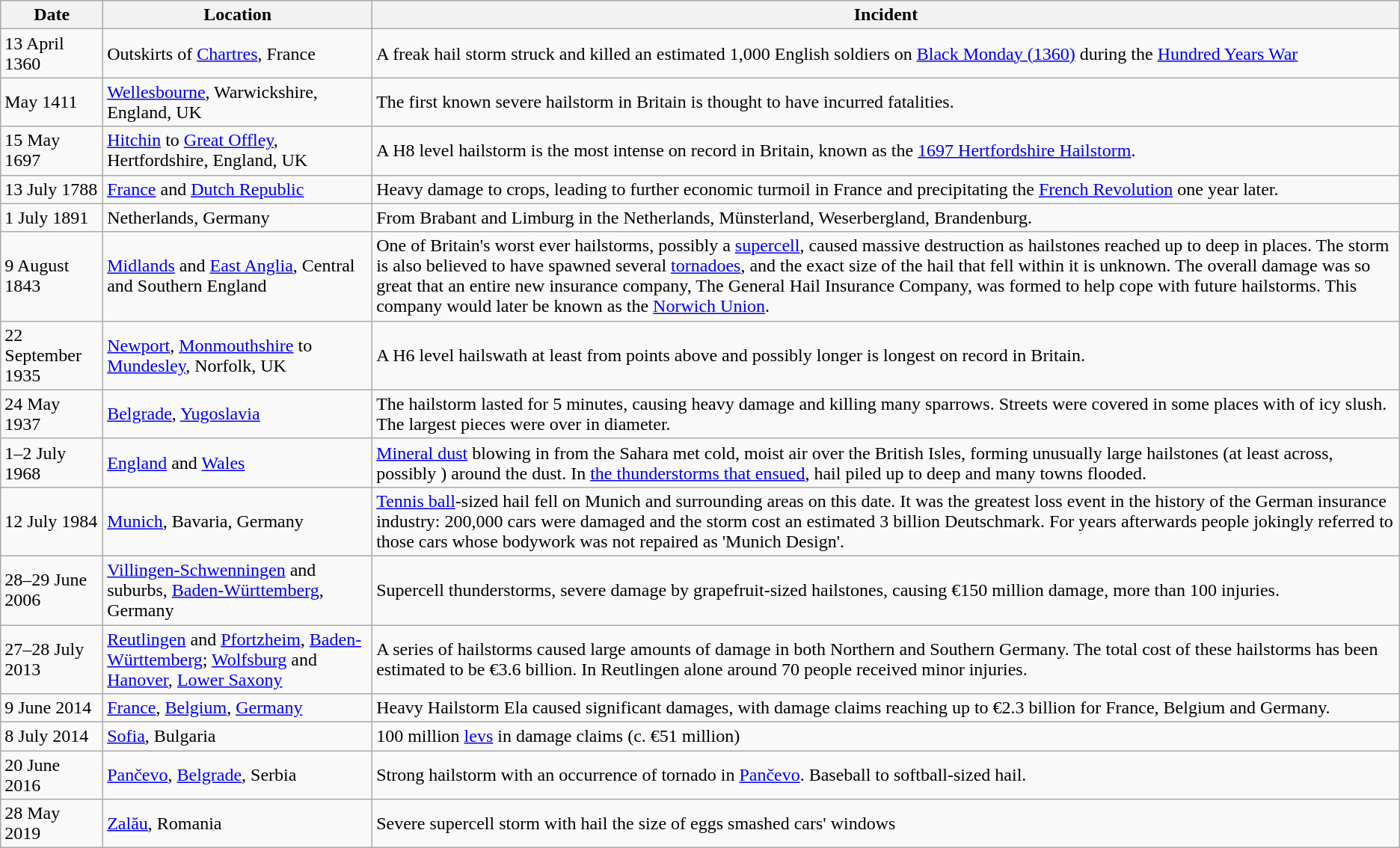<table class="wikitable">
<tr>
<th>Date</th>
<th>Location</th>
<th>Incident</th>
</tr>
<tr>
<td>13 April 1360</td>
<td>Outskirts of <a href='#'>Chartres</a>, France</td>
<td>A freak hail storm struck and killed an estimated 1,000 English soldiers on <a href='#'>Black Monday (1360)</a> during the <a href='#'>Hundred Years War</a></td>
</tr>
<tr>
<td>May 1411</td>
<td><a href='#'>Wellesbourne</a>, Warwickshire, England, UK</td>
<td>The first known severe hailstorm in Britain is thought to have incurred fatalities.</td>
</tr>
<tr>
<td>15 May 1697</td>
<td><a href='#'>Hitchin</a> to <a href='#'>Great Offley</a>, Hertfordshire, England, UK</td>
<td>A H8 level hailstorm is the most intense on record in Britain, known as the <a href='#'>1697 Hertfordshire Hailstorm</a>.</td>
</tr>
<tr>
<td>13 July 1788</td>
<td><a href='#'>France</a> and <a href='#'>Dutch Republic</a></td>
<td>Heavy damage to crops, leading to further economic turmoil in France and precipitating the <a href='#'>French Revolution</a> one year later.</td>
</tr>
<tr>
<td>1 July 1891</td>
<td>Netherlands, Germany</td>
<td>From Brabant and Limburg in the Netherlands, Münsterland, Weserbergland, Brandenburg.</td>
</tr>
<tr>
<td>9 August 1843</td>
<td><a href='#'>Midlands</a> and <a href='#'>East Anglia</a>, Central and Southern England</td>
<td>One of Britain's worst ever hailstorms, possibly a <a href='#'>supercell</a>, caused massive destruction as hailstones reached up to  deep in places. The storm is also believed to have spawned several <a href='#'>tornadoes</a>, and the exact size of the hail that fell within it is unknown. The overall damage was so great that an entire new insurance company, The General Hail Insurance Company, was formed to help cope with future hailstorms. This company would later be known as the <a href='#'>Norwich Union</a>.</td>
</tr>
<tr>
<td>22 September 1935</td>
<td><a href='#'>Newport</a>, <a href='#'>Monmouthshire</a> to <a href='#'>Mundesley</a>, Norfolk, UK</td>
<td>A H6 level hailswath at least from points above and possibly longer is longest on record in Britain.</td>
</tr>
<tr>
<td>24 May 1937</td>
<td><a href='#'>Belgrade</a>, <a href='#'>Yugoslavia</a></td>
<td>The hailstorm lasted for 5 minutes, causing heavy damage and killing many sparrows. Streets were covered in some places with  of icy slush. The largest pieces were over  in diameter.</td>
</tr>
<tr>
<td>1–2 July 1968</td>
<td><a href='#'>England</a> and <a href='#'>Wales</a></td>
<td><a href='#'>Mineral dust</a> blowing in from the Sahara met cold, moist air over the British Isles, forming unusually large hailstones (at least  across, possibly ) around the dust. In <a href='#'>the thunderstorms that ensued</a>, hail piled up to  deep and many towns flooded.</td>
</tr>
<tr>
<td>12 July 1984</td>
<td><a href='#'>Munich</a>, Bavaria, Germany</td>
<td><a href='#'>Tennis ball</a>-sized hail fell on Munich and surrounding areas on this date. It was the greatest loss event in the history of the German insurance industry: 200,000 cars were damaged and the storm cost an estimated 3 billion Deutschmark. For years afterwards people jokingly referred to those cars whose bodywork was not repaired as 'Munich Design'.</td>
</tr>
<tr>
<td>28–29 June 2006</td>
<td><a href='#'>Villingen-Schwenningen</a> and suburbs, <a href='#'>Baden-Württemberg</a>, Germany</td>
<td>Supercell thunderstorms, severe damage by grapefruit-sized hailstones, causing €150 million damage, more than 100 injuries.</td>
</tr>
<tr>
<td>27–28 July 2013</td>
<td><a href='#'>Reutlingen</a> and <a href='#'>Pfortzheim</a>, <a href='#'>Baden-Württemberg</a>; <a href='#'>Wolfsburg</a> and <a href='#'>Hanover</a>, <a href='#'>Lower Saxony</a></td>
<td>A series of hailstorms caused large amounts of damage in both Northern and Southern Germany. The total cost of these hailstorms has been estimated to be €3.6 billion. In Reutlingen alone around 70 people received minor injuries.</td>
</tr>
<tr>
<td>9 June 2014</td>
<td><a href='#'>France</a>, <a href='#'>Belgium</a>, <a href='#'>Germany</a></td>
<td>Heavy Hailstorm Ela caused significant damages, with damage claims reaching up to €2.3 billion for France, Belgium and Germany.</td>
</tr>
<tr>
<td>8 July 2014</td>
<td><a href='#'>Sofia</a>, Bulgaria</td>
<td>100 million <a href='#'>levs</a> in damage claims (c. €51 million)</td>
</tr>
<tr>
<td>20 June 2016</td>
<td><a href='#'>Pančevo</a>, <a href='#'>Belgrade</a>, Serbia</td>
<td>Strong hailstorm with an occurrence of tornado in <a href='#'>Pančevo</a>. Baseball to softball-sized hail.</td>
</tr>
<tr>
<td>28 May 2019</td>
<td><a href='#'>Zalău</a>, Romania</td>
<td>Severe supercell storm with hail the size of eggs smashed cars' windows</td>
</tr>
</table>
